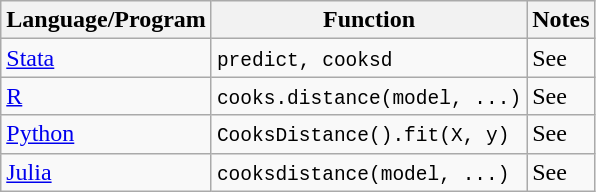<table class="wikitable sortable">
<tr>
<th>Language/Program</th>
<th>Function</th>
<th>Notes</th>
</tr>
<tr>
<td><a href='#'>Stata</a></td>
<td><code>predict, cooksd</code></td>
<td>See </td>
</tr>
<tr>
<td><a href='#'>R</a></td>
<td><code>cooks.distance(model, ...)</code></td>
<td>See </td>
</tr>
<tr>
<td><a href='#'>Python</a></td>
<td><code>CooksDistance().fit(X, y)</code></td>
<td>See </td>
</tr>
<tr>
<td><a href='#'>Julia</a></td>
<td><code>cooksdistance(model, ...)</code></td>
<td>See </td>
</tr>
</table>
